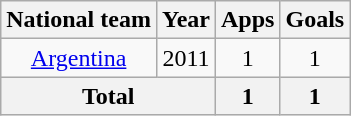<table class="wikitable" style="text-align:center">
<tr>
<th>National team</th>
<th>Year</th>
<th>Apps</th>
<th>Goals</th>
</tr>
<tr>
<td><a href='#'>Argentina</a></td>
<td>2011</td>
<td>1</td>
<td>1</td>
</tr>
<tr>
<th colspan="2">Total</th>
<th>1</th>
<th>1</th>
</tr>
</table>
